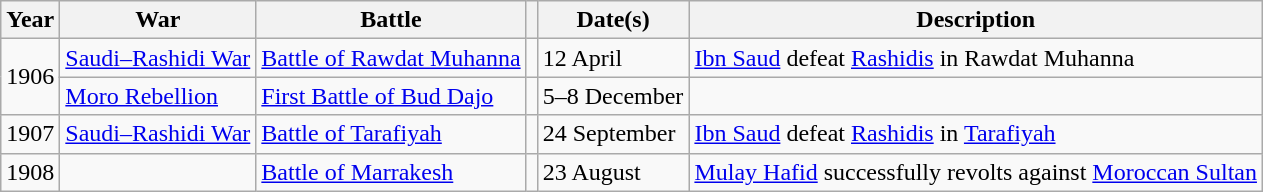<table class="wikitable sortable">
<tr>
<th class="unsortable">Year</th>
<th>War</th>
<th class="unsortable">Battle</th>
<th></th>
<th>Date(s)</th>
<th class="unsortable">Description</th>
</tr>
<tr>
<td rowspan="2">1906</td>
<td><a href='#'>Saudi–Rashidi War</a></td>
<td><a href='#'>Battle of Rawdat Muhanna</a></td>
<td></td>
<td>12 April</td>
<td><a href='#'>Ibn Saud</a> defeat <a href='#'>Rashidis</a> in Rawdat Muhanna</td>
</tr>
<tr>
<td><a href='#'>Moro Rebellion</a></td>
<td><a href='#'>First Battle of Bud Dajo</a></td>
<td></td>
<td>5–8 December</td>
<td></td>
</tr>
<tr>
<td>1907</td>
<td><a href='#'>Saudi–Rashidi War</a></td>
<td><a href='#'>Battle of Tarafiyah</a></td>
<td></td>
<td>24 September</td>
<td><a href='#'>Ibn Saud</a> defeat <a href='#'>Rashidis</a> in <a href='#'>Tarafiyah</a></td>
</tr>
<tr>
<td>1908</td>
<td></td>
<td><a href='#'>Battle of Marrakesh</a></td>
<td></td>
<td>23 August</td>
<td><a href='#'>Mulay Hafid</a> successfully revolts against <a href='#'>Moroccan Sultan</a></td>
</tr>
</table>
